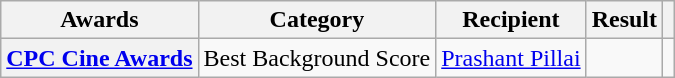<table class="wikitable plainrowheaders sortable">
<tr>
<th scope="col" class="unsortable">Awards</th>
<th scope="col" class="unsortable">Category</th>
<th scope="col" class="unsortable">Recipient</th>
<th scope="col" class="unsortable">Result</th>
<th scope="col" class="unsortable"></th>
</tr>
<tr>
<th scope="row"><a href='#'>CPC Cine Awards</a></th>
<td>Best Background Score</td>
<td><a href='#'>Prashant Pillai</a></td>
<td></td>
<td align="center"><br></td>
</tr>
</table>
